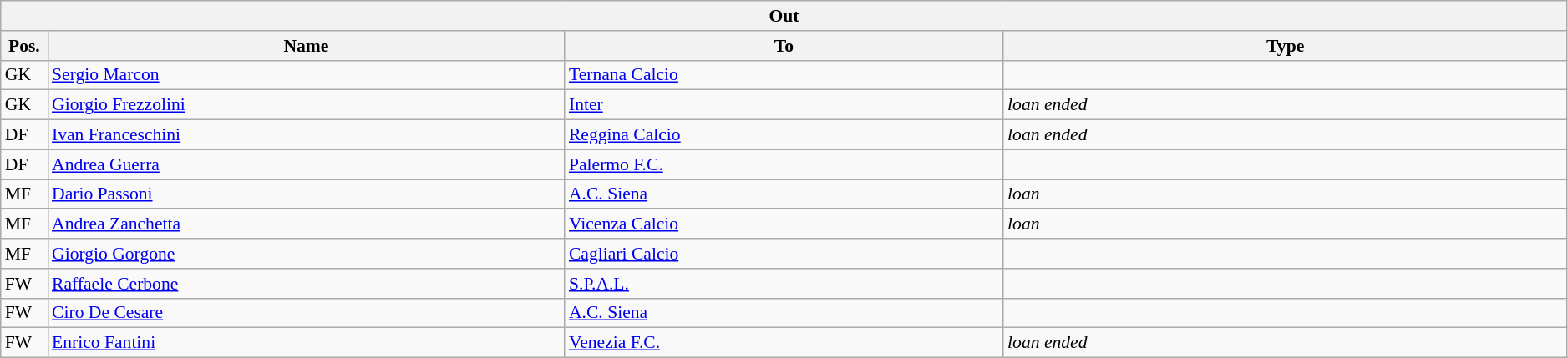<table class="wikitable" style="font-size:90%;width:99%;">
<tr>
<th colspan="4">Out</th>
</tr>
<tr>
<th width=3%>Pos.</th>
<th width=33%>Name</th>
<th width=28%>To</th>
<th width=36%>Type</th>
</tr>
<tr>
<td>GK</td>
<td><a href='#'>Sergio Marcon</a></td>
<td><a href='#'>Ternana Calcio</a></td>
<td></td>
</tr>
<tr>
<td>GK</td>
<td><a href='#'>Giorgio Frezzolini</a></td>
<td><a href='#'>Inter</a></td>
<td><em>loan ended</em></td>
</tr>
<tr>
<td>DF</td>
<td><a href='#'>Ivan Franceschini</a></td>
<td><a href='#'>Reggina Calcio</a></td>
<td><em>loan ended</em></td>
</tr>
<tr>
<td>DF</td>
<td><a href='#'>Andrea Guerra</a></td>
<td><a href='#'>Palermo F.C.</a></td>
<td></td>
</tr>
<tr>
<td>MF</td>
<td><a href='#'>Dario Passoni</a></td>
<td><a href='#'>A.C. Siena</a></td>
<td><em>loan</em></td>
</tr>
<tr>
<td>MF</td>
<td><a href='#'>Andrea Zanchetta</a></td>
<td><a href='#'>Vicenza Calcio</a></td>
<td><em>loan</em></td>
</tr>
<tr>
<td>MF</td>
<td><a href='#'>Giorgio Gorgone</a></td>
<td><a href='#'>Cagliari Calcio</a></td>
<td></td>
</tr>
<tr>
<td>FW</td>
<td><a href='#'>Raffaele Cerbone</a></td>
<td><a href='#'>S.P.A.L.</a></td>
<td></td>
</tr>
<tr>
<td>FW</td>
<td><a href='#'>Ciro De Cesare</a></td>
<td><a href='#'>A.C. Siena</a></td>
<td></td>
</tr>
<tr>
<td>FW</td>
<td><a href='#'>Enrico Fantini</a></td>
<td><a href='#'>Venezia F.C.</a></td>
<td><em>loan ended</em></td>
</tr>
</table>
